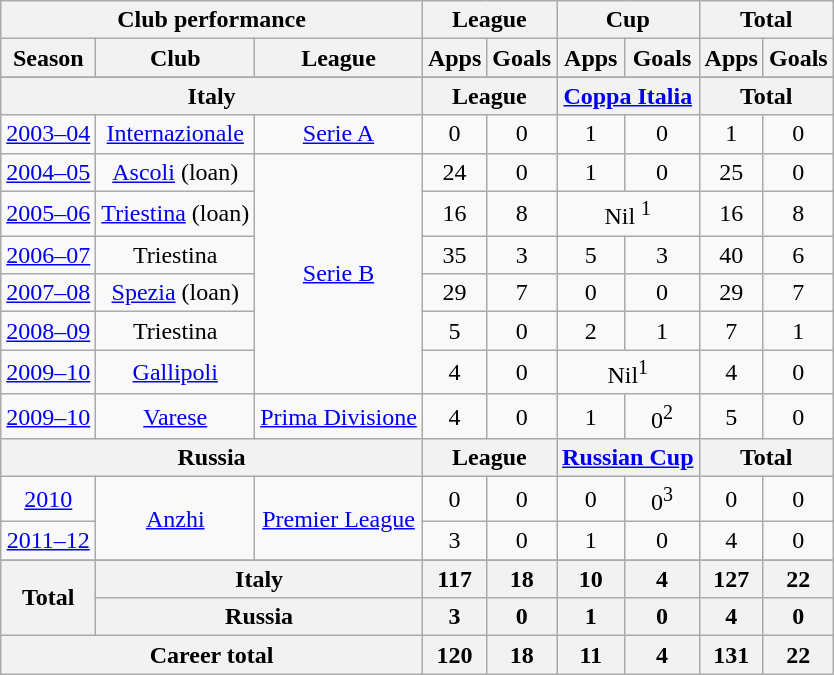<table class="wikitable" style="text-align:center">
<tr>
<th colspan=3>Club performance</th>
<th colspan=2>League</th>
<th colspan=2>Cup</th>
<th colspan=2>Total</th>
</tr>
<tr>
<th>Season</th>
<th>Club</th>
<th>League</th>
<th>Apps</th>
<th>Goals</th>
<th>Apps</th>
<th>Goals</th>
<th>Apps</th>
<th>Goals</th>
</tr>
<tr>
</tr>
<tr>
<th colspan=3>Italy</th>
<th colspan=2>League</th>
<th colspan=2><a href='#'>Coppa Italia</a></th>
<th colspan=2>Total</th>
</tr>
<tr>
<td><a href='#'>2003–04</a></td>
<td><a href='#'>Internazionale</a></td>
<td><a href='#'>Serie A</a></td>
<td>0</td>
<td>0</td>
<td>1</td>
<td>0</td>
<td>1</td>
<td>0</td>
</tr>
<tr>
<td><a href='#'>2004–05</a></td>
<td><a href='#'>Ascoli</a> (loan)</td>
<td rowspan=6><a href='#'>Serie B</a></td>
<td>24</td>
<td>0</td>
<td>1</td>
<td>0</td>
<td>25</td>
<td>0</td>
</tr>
<tr>
<td><a href='#'>2005–06</a></td>
<td><a href='#'>Triestina</a> (loan)</td>
<td>16</td>
<td>8</td>
<td colspan=2>Nil <sup>1</sup></td>
<td>16</td>
<td>8</td>
</tr>
<tr>
<td><a href='#'>2006–07</a></td>
<td>Triestina</td>
<td>35</td>
<td>3</td>
<td>5</td>
<td>3</td>
<td>40</td>
<td>6</td>
</tr>
<tr>
<td><a href='#'>2007–08</a></td>
<td><a href='#'>Spezia</a> (loan)</td>
<td>29</td>
<td>7</td>
<td>0</td>
<td>0</td>
<td>29</td>
<td>7</td>
</tr>
<tr>
<td><a href='#'>2008–09</a></td>
<td>Triestina</td>
<td>5</td>
<td>0</td>
<td>2</td>
<td>1</td>
<td>7</td>
<td>1</td>
</tr>
<tr>
<td><a href='#'>2009–10</a></td>
<td><a href='#'>Gallipoli</a></td>
<td>4</td>
<td>0</td>
<td colspan=2>Nil<sup>1</sup></td>
<td>4</td>
<td>0</td>
</tr>
<tr>
<td><a href='#'>2009–10</a></td>
<td><a href='#'>Varese</a></td>
<td><a href='#'>Prima Divisione</a></td>
<td>4</td>
<td>0</td>
<td>1</td>
<td>0<sup>2</sup></td>
<td>5</td>
<td>0</td>
</tr>
<tr>
<th colspan=3>Russia</th>
<th colspan=2>League</th>
<th colspan=2><a href='#'>Russian Cup</a></th>
<th colspan=2>Total</th>
</tr>
<tr>
<td><a href='#'>2010</a></td>
<td rowspan=2><a href='#'>Anzhi</a></td>
<td rowspan=2><a href='#'>Premier League</a></td>
<td>0</td>
<td>0</td>
<td>0</td>
<td>0<sup>3</sup></td>
<td>0</td>
<td>0</td>
</tr>
<tr>
<td><a href='#'>2011–12</a></td>
<td>3</td>
<td>0</td>
<td>1</td>
<td>0</td>
<td>4</td>
<td>0</td>
</tr>
<tr>
</tr>
<tr>
<th rowspan=2>Total</th>
<th colspan=2>Italy</th>
<th>117</th>
<th>18</th>
<th>10</th>
<th>4</th>
<th>127</th>
<th>22</th>
</tr>
<tr>
<th colspan=2>Russia</th>
<th>3</th>
<th>0</th>
<th>1</th>
<th>0</th>
<th>4</th>
<th>0</th>
</tr>
<tr>
<th colspan=3>Career total</th>
<th>120</th>
<th>18</th>
<th>11</th>
<th>4</th>
<th>131</th>
<th>22</th>
</tr>
</table>
